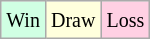<table class="wikitable">
<tr>
<td style="background-color: #d0ffe3;"><small>Win</small></td>
<td style="background-color: #ffffdd;"><small>Draw</small></td>
<td style="background-color: #ffd0e3;"><small>Loss</small></td>
</tr>
</table>
